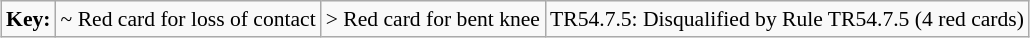<table class="wikitable" style="margin:0.5em auto; font-size:90%; position:relative;">
<tr>
<td><strong>Key:</strong></td>
<td>~ Red card for loss of contact</td>
<td>> Red card for bent knee</td>
<td>TR54.7.5: Disqualified by Rule TR54.7.5 (4 red cards)</td>
</tr>
</table>
